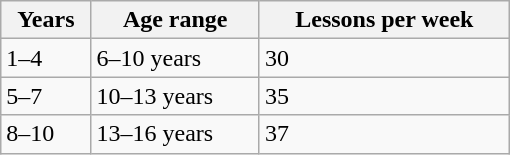<table class="wikitable" width="340px">
<tr>
<th>Years</th>
<th>Age range</th>
<th>Lessons per week</th>
</tr>
<tr>
<td>1–4</td>
<td>6–10 years</td>
<td>30</td>
</tr>
<tr>
<td>5–7</td>
<td>10–13 years</td>
<td>35</td>
</tr>
<tr>
<td>8–10</td>
<td>13–16 years</td>
<td>37</td>
</tr>
</table>
